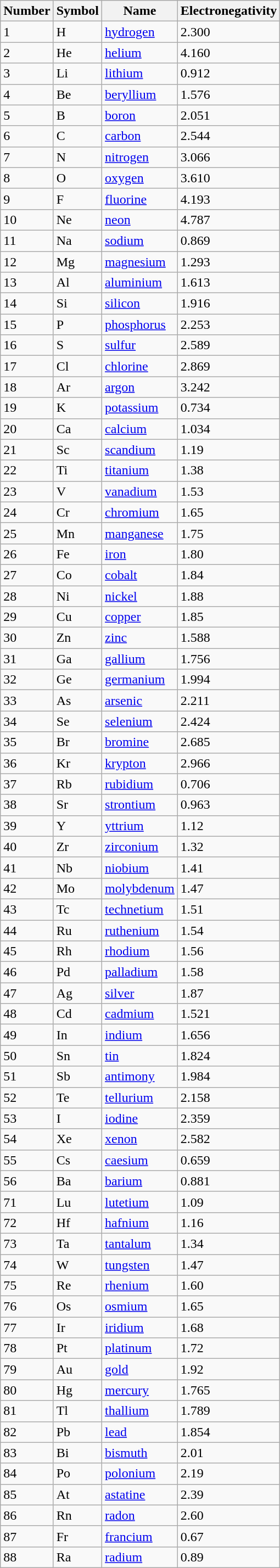<table class="wikitable sortable">
<tr>
<th>Number</th>
<th>Symbol</th>
<th>Name</th>
<th>Electronegativity</th>
</tr>
<tr>
<td>1</td>
<td>H</td>
<td><a href='#'>hydrogen</a></td>
<td>2.300</td>
</tr>
<tr>
<td>2</td>
<td>He</td>
<td><a href='#'>helium</a></td>
<td>4.160</td>
</tr>
<tr>
<td>3</td>
<td>Li</td>
<td><a href='#'>lithium</a></td>
<td>0.912</td>
</tr>
<tr>
<td>4</td>
<td>Be</td>
<td><a href='#'>beryllium</a></td>
<td>1.576</td>
</tr>
<tr>
<td>5</td>
<td>B</td>
<td><a href='#'>boron</a></td>
<td>2.051</td>
</tr>
<tr>
<td>6</td>
<td>C</td>
<td><a href='#'>carbon</a></td>
<td>2.544</td>
</tr>
<tr>
<td>7</td>
<td>N</td>
<td><a href='#'>nitrogen</a></td>
<td>3.066</td>
</tr>
<tr>
<td>8</td>
<td>O</td>
<td><a href='#'>oxygen</a></td>
<td>3.610</td>
</tr>
<tr>
<td>9</td>
<td>F</td>
<td><a href='#'>fluorine</a></td>
<td>4.193</td>
</tr>
<tr>
<td>10</td>
<td>Ne</td>
<td><a href='#'>neon</a></td>
<td>4.787</td>
</tr>
<tr>
<td>11</td>
<td>Na</td>
<td><a href='#'>sodium</a></td>
<td>0.869</td>
</tr>
<tr>
<td>12</td>
<td>Mg</td>
<td><a href='#'>magnesium</a></td>
<td>1.293</td>
</tr>
<tr>
<td>13</td>
<td>Al</td>
<td><a href='#'>aluminium</a></td>
<td>1.613</td>
</tr>
<tr>
<td>14</td>
<td>Si</td>
<td><a href='#'>silicon</a></td>
<td>1.916</td>
</tr>
<tr>
<td>15</td>
<td>P</td>
<td><a href='#'>phosphorus</a></td>
<td>2.253</td>
</tr>
<tr>
<td>16</td>
<td>S</td>
<td><a href='#'>sulfur</a></td>
<td>2.589</td>
</tr>
<tr>
<td>17</td>
<td>Cl</td>
<td><a href='#'>chlorine</a></td>
<td>2.869</td>
</tr>
<tr>
<td>18</td>
<td>Ar</td>
<td><a href='#'>argon</a></td>
<td>3.242</td>
</tr>
<tr>
<td>19</td>
<td>K</td>
<td><a href='#'>potassium</a></td>
<td>0.734</td>
</tr>
<tr>
<td>20</td>
<td>Ca</td>
<td><a href='#'>calcium</a></td>
<td>1.034</td>
</tr>
<tr>
<td>21</td>
<td>Sc</td>
<td><a href='#'>scandium</a></td>
<td>1.19</td>
</tr>
<tr>
<td>22</td>
<td>Ti</td>
<td><a href='#'>titanium</a></td>
<td>1.38</td>
</tr>
<tr>
<td>23</td>
<td>V</td>
<td><a href='#'>vanadium</a></td>
<td>1.53</td>
</tr>
<tr>
<td>24</td>
<td>Cr</td>
<td><a href='#'>chromium</a></td>
<td>1.65</td>
</tr>
<tr>
<td>25</td>
<td>Mn</td>
<td><a href='#'>manganese</a></td>
<td>1.75</td>
</tr>
<tr>
<td>26</td>
<td>Fe</td>
<td><a href='#'>iron</a></td>
<td>1.80</td>
</tr>
<tr>
<td>27</td>
<td>Co</td>
<td><a href='#'>cobalt</a></td>
<td>1.84</td>
</tr>
<tr>
<td>28</td>
<td>Ni</td>
<td><a href='#'>nickel</a></td>
<td>1.88</td>
</tr>
<tr>
<td>29</td>
<td>Cu</td>
<td><a href='#'>copper</a></td>
<td>1.85</td>
</tr>
<tr>
<td>30</td>
<td>Zn</td>
<td><a href='#'>zinc</a></td>
<td>1.588</td>
</tr>
<tr>
<td>31</td>
<td>Ga</td>
<td><a href='#'>gallium</a></td>
<td>1.756</td>
</tr>
<tr>
<td>32</td>
<td>Ge</td>
<td><a href='#'>germanium</a></td>
<td>1.994</td>
</tr>
<tr>
<td>33</td>
<td>As</td>
<td><a href='#'>arsenic</a></td>
<td>2.211</td>
</tr>
<tr>
<td>34</td>
<td>Se</td>
<td><a href='#'>selenium</a></td>
<td>2.424</td>
</tr>
<tr>
<td>35</td>
<td>Br</td>
<td><a href='#'>bromine</a></td>
<td>2.685</td>
</tr>
<tr>
<td>36</td>
<td>Kr</td>
<td><a href='#'>krypton</a></td>
<td>2.966</td>
</tr>
<tr>
<td>37</td>
<td>Rb</td>
<td><a href='#'>rubidium</a></td>
<td>0.706</td>
</tr>
<tr>
<td>38</td>
<td>Sr</td>
<td><a href='#'>strontium</a></td>
<td>0.963</td>
</tr>
<tr>
<td>39</td>
<td>Y</td>
<td><a href='#'>yttrium</a></td>
<td>1.12</td>
</tr>
<tr>
<td>40</td>
<td>Zr</td>
<td><a href='#'>zirconium</a></td>
<td>1.32</td>
</tr>
<tr>
<td>41</td>
<td>Nb</td>
<td><a href='#'>niobium</a></td>
<td>1.41</td>
</tr>
<tr>
<td>42</td>
<td>Mo</td>
<td><a href='#'>molybdenum</a></td>
<td>1.47</td>
</tr>
<tr>
<td>43</td>
<td>Tc</td>
<td><a href='#'>technetium</a></td>
<td>1.51</td>
</tr>
<tr>
<td>44</td>
<td>Ru</td>
<td><a href='#'>ruthenium</a></td>
<td>1.54</td>
</tr>
<tr>
<td>45</td>
<td>Rh</td>
<td><a href='#'>rhodium</a></td>
<td>1.56</td>
</tr>
<tr>
<td>46</td>
<td>Pd</td>
<td><a href='#'>palladium</a></td>
<td>1.58</td>
</tr>
<tr>
<td>47</td>
<td>Ag</td>
<td><a href='#'>silver</a></td>
<td>1.87</td>
</tr>
<tr>
<td>48</td>
<td>Cd</td>
<td><a href='#'>cadmium</a></td>
<td>1.521</td>
</tr>
<tr>
<td>49</td>
<td>In</td>
<td><a href='#'>indium</a></td>
<td>1.656</td>
</tr>
<tr>
<td>50</td>
<td>Sn</td>
<td><a href='#'>tin</a></td>
<td>1.824</td>
</tr>
<tr>
<td>51</td>
<td>Sb</td>
<td><a href='#'>antimony</a></td>
<td>1.984</td>
</tr>
<tr>
<td>52</td>
<td>Te</td>
<td><a href='#'>tellurium</a></td>
<td>2.158</td>
</tr>
<tr>
<td>53</td>
<td>I</td>
<td><a href='#'>iodine</a></td>
<td>2.359</td>
</tr>
<tr>
<td>54</td>
<td>Xe</td>
<td><a href='#'>xenon</a></td>
<td>2.582</td>
</tr>
<tr>
<td>55</td>
<td>Cs</td>
<td><a href='#'>caesium</a></td>
<td>0.659</td>
</tr>
<tr>
<td>56</td>
<td>Ba</td>
<td><a href='#'>barium</a></td>
<td>0.881</td>
</tr>
<tr>
<td>71</td>
<td>Lu</td>
<td><a href='#'>lutetium</a></td>
<td>1.09</td>
</tr>
<tr>
<td>72</td>
<td>Hf</td>
<td><a href='#'>hafnium</a></td>
<td>1.16</td>
</tr>
<tr>
<td>73</td>
<td>Ta</td>
<td><a href='#'>tantalum</a></td>
<td>1.34</td>
</tr>
<tr>
<td>74</td>
<td>W</td>
<td><a href='#'>tungsten</a></td>
<td>1.47</td>
</tr>
<tr>
<td>75</td>
<td>Re</td>
<td><a href='#'>rhenium</a></td>
<td>1.60</td>
</tr>
<tr>
<td>76</td>
<td>Os</td>
<td><a href='#'>osmium</a></td>
<td>1.65</td>
</tr>
<tr>
<td>77</td>
<td>Ir</td>
<td><a href='#'>iridium</a></td>
<td>1.68</td>
</tr>
<tr>
<td>78</td>
<td>Pt</td>
<td><a href='#'>platinum</a></td>
<td>1.72</td>
</tr>
<tr>
<td>79</td>
<td>Au</td>
<td><a href='#'>gold</a></td>
<td>1.92</td>
</tr>
<tr>
<td>80</td>
<td>Hg</td>
<td><a href='#'>mercury</a></td>
<td>1.765</td>
</tr>
<tr>
<td>81</td>
<td>Tl</td>
<td><a href='#'>thallium</a></td>
<td>1.789</td>
</tr>
<tr>
<td>82</td>
<td>Pb</td>
<td><a href='#'>lead</a></td>
<td>1.854</td>
</tr>
<tr>
<td>83</td>
<td>Bi</td>
<td><a href='#'>bismuth</a></td>
<td>2.01</td>
</tr>
<tr>
<td>84</td>
<td>Po</td>
<td><a href='#'>polonium</a></td>
<td>2.19</td>
</tr>
<tr>
<td>85</td>
<td>At</td>
<td><a href='#'>astatine</a></td>
<td>2.39</td>
</tr>
<tr>
<td>86</td>
<td>Rn</td>
<td><a href='#'>radon</a></td>
<td>2.60</td>
</tr>
<tr>
<td>87</td>
<td>Fr</td>
<td><a href='#'>francium</a></td>
<td>0.67</td>
</tr>
<tr>
<td>88</td>
<td>Ra</td>
<td><a href='#'>radium</a></td>
<td>0.89</td>
</tr>
</table>
